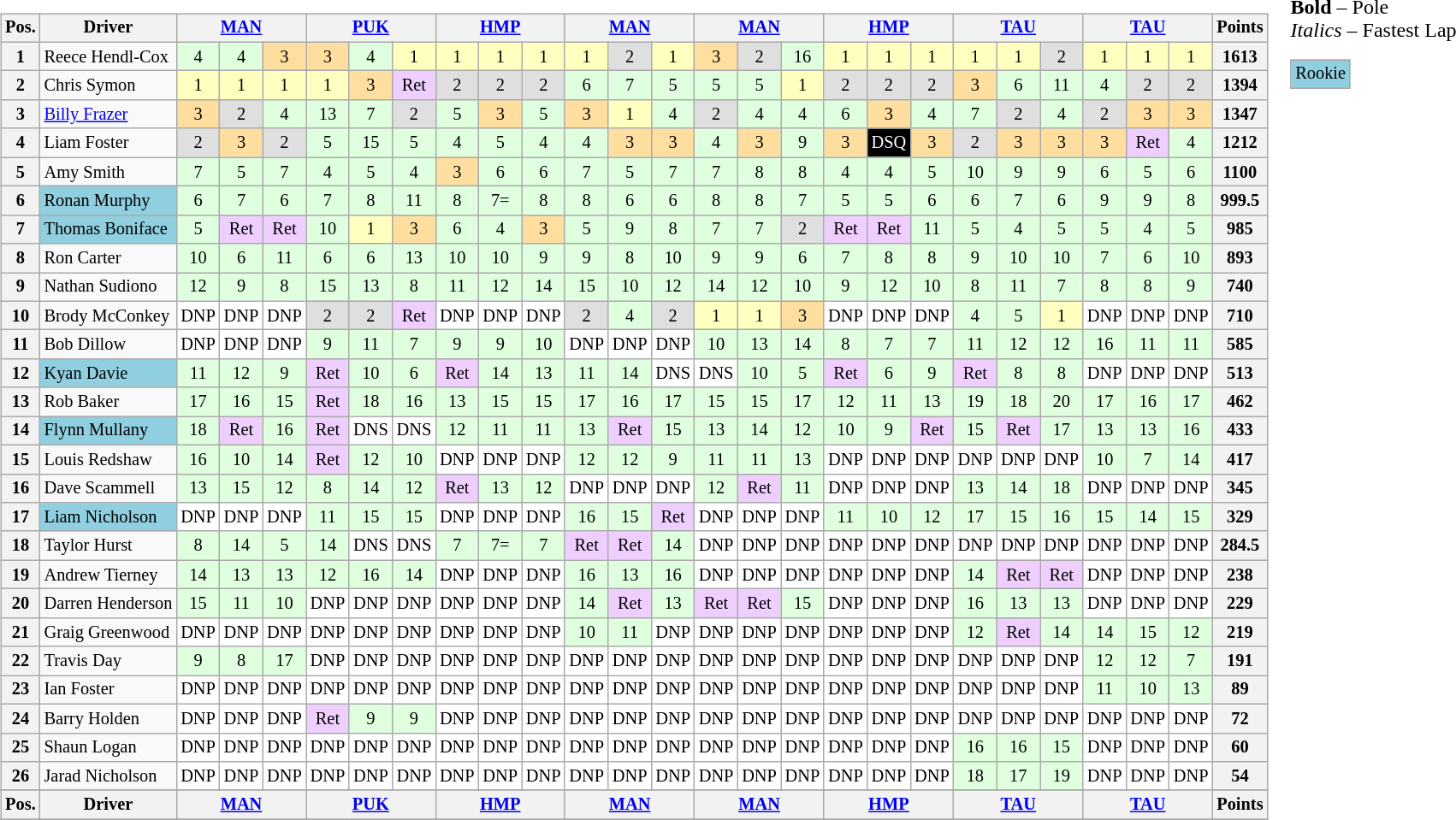<table>
<tr>
<td><br><table class="wikitable" style="font-size: 85%; text-align: center">
<tr valign="top">
<th valign="middle">Pos.</th>
<th>Driver</th>
<th colspan=3><a href='#'>MAN</a></th>
<th colspan=3><a href='#'>PUK</a></th>
<th colspan=3><a href='#'>HMP</a></th>
<th colspan=3><a href='#'>MAN</a></th>
<th colspan=3><a href='#'>MAN</a></th>
<th colspan=3><a href='#'>HMP</a></th>
<th colspan=3><a href='#'>TAU</a></th>
<th colspan=3><a href='#'>TAU</a></th>
<th valign="middle">Points</th>
</tr>
<tr>
<th>1</th>
<td align=left nowrap> Reece Hendl-Cox</td>
<td style="background:#DFFFDF;">4</td>
<td style="background:#DFFFDF;">4</td>
<td style="background:#FFDF9F;">3</td>
<td style="background:#FFDF9F;">3</td>
<td style="background:#DFFFDF;">4</td>
<td style="background:#FFFFBF;">1</td>
<td style="background:#FFFFBF;">1</td>
<td style="background:#FFFFBF;">1</td>
<td style="background:#FFFFBF;">1</td>
<td style="background:#FFFFBF;">1</td>
<td style="background:#DFDFDF;">2</td>
<td style="background:#FFFFBF;">1</td>
<td style="background:#FFDF9F;">3</td>
<td style="background:#DFDFDF;">2</td>
<td style="background:#DFFFDF;">16</td>
<td style="background:#FFFFBF;">1</td>
<td style="background:#FFFFBF;">1</td>
<td style="background:#FFFFBF;">1</td>
<td style="background:#FFFFBF;">1</td>
<td style="background:#FFFFBF;">1</td>
<td style="background:#DFDFDF;">2</td>
<td style="background:#FFFFBF;">1</td>
<td style="background:#FFFFBF;">1</td>
<td style="background:#FFFFBF;">1</td>
<th>1613</th>
</tr>
<tr>
<th>2</th>
<td align=left> Chris Symon</td>
<td style="background:#FFFFBF;">1</td>
<td style="background:#FFFFBF;">1</td>
<td style="background:#FFFFBF;">1</td>
<td style="background:#FFFFBF;">1</td>
<td style="background:#FFDF9F;">3</td>
<td style="background:#EFCFFF;">Ret</td>
<td style="background:#DFDFDF;">2</td>
<td style="background:#DFDFDF;">2</td>
<td style="background:#DFDFDF;">2</td>
<td style="background:#DFFFDF;">6</td>
<td style="background:#DFFFDF;">7</td>
<td style="background:#DFFFDF;">5</td>
<td style="background:#DFFFDF;">5</td>
<td style="background:#DFFFDF;">5</td>
<td style="background:#FFFFBF;">1</td>
<td style="background:#DFDFDF;">2</td>
<td style="background:#DFDFDF;">2</td>
<td style="background:#DFDFDF;">2</td>
<td style="background:#FFDF9F;">3</td>
<td style="background:#DFFFDF;">6</td>
<td style="background:#DFFFDF;">11</td>
<td style="background:#DFFFDF;">4</td>
<td style="background:#DFDFDF;">2</td>
<td style="background:#DFDFDF;">2</td>
<th>1394</th>
</tr>
<tr>
<th>3</th>
<td align=left> <a href='#'>Billy Frazer</a></td>
<td style="background:#FFDF9F;">3</td>
<td style="background:#DFDFDF;">2</td>
<td style="background:#DFFFDF;">4</td>
<td style="background:#DFFFDF;">13</td>
<td style="background:#DFFFDF;">7</td>
<td style="background:#DFDFDF;">2</td>
<td style="background:#DFFFDF;">5</td>
<td style="background:#FFDF9F;">3</td>
<td style="background:#DFFFDF;">5</td>
<td style="background:#FFDF9F;">3</td>
<td style="background:#FFFFBF;">1</td>
<td style="background:#DFFFDF;">4</td>
<td style="background:#DFDFDF;">2</td>
<td style="background:#DFFFDF;">4</td>
<td style="background:#DFFFDF;">4</td>
<td style="background:#DFFFDF;">6</td>
<td style="background:#FFDF9F;">3</td>
<td style="background:#DFFFDF;">4</td>
<td style="background:#DFFFDF;">7</td>
<td style="background:#DFDFDF;">2</td>
<td style="background:#DFFFDF;">4</td>
<td style="background:#DFDFDF;">2</td>
<td style="background:#FFDF9F;">3</td>
<td style="background:#FFDF9F;">3</td>
<th>1347</th>
</tr>
<tr>
<th>4</th>
<td align=left> Liam Foster</td>
<td style="background:#DFDFDF;">2</td>
<td style="background:#FFDF9F;">3</td>
<td style="background:#DFDFDF;">2</td>
<td style="background:#DFFFDF;">5</td>
<td style="background:#DFFFDF;">15</td>
<td style="background:#DFFFDF;">5</td>
<td style="background:#DFFFDF;">4</td>
<td style="background:#DFFFDF;">5</td>
<td style="background:#DFFFDF;">4</td>
<td style="background:#DFFFDF;">4</td>
<td style="background:#FFDF9F;">3</td>
<td style="background:#FFDF9F;">3</td>
<td style="background:#DFFFDF;">4</td>
<td style="background:#FFDF9F;">3</td>
<td style="background:#DFFFDF;">9</td>
<td style="background:#FFDF9F;">3</td>
<td style="background: black; color: white">DSQ</td>
<td style="background:#FFDF9F;">3</td>
<td style="background:#DFDFDF;">2</td>
<td style="background:#FFDF9F;">3</td>
<td style="background:#FFDF9F;">3</td>
<td style="background:#FFDF9F;">3</td>
<td style="background:#EFCFFF;">Ret</td>
<td style="background:#DFFFDF;">4</td>
<th>1212</th>
</tr>
<tr>
<th>5</th>
<td align=left> Amy Smith</td>
<td style="background:#DFFFDF;">7</td>
<td style="background:#DFFFDF;">5</td>
<td style="background:#DFFFDF;">7</td>
<td style="background:#DFFFDF;">4</td>
<td style="background:#DFFFDF;">5</td>
<td style="background:#DFFFDF;">4</td>
<td style="background:#FFDF9F;">3</td>
<td style="background:#DFFFDF;">6</td>
<td style="background:#DFFFDF;">6</td>
<td style="background:#DFFFDF;">7</td>
<td style="background:#DFFFDF;">5</td>
<td style="background:#DFFFDF;">7</td>
<td style="background:#DFFFDF;">7</td>
<td style="background:#DFFFDF;">8</td>
<td style="background:#DFFFDF;">8</td>
<td style="background:#DFFFDF;">4</td>
<td style="background:#DFFFDF;">4</td>
<td style="background:#DFFFDF;">5</td>
<td style="background:#DFFFDF;">10</td>
<td style="background:#DFFFDF;">9</td>
<td style="background:#DFFFDF;">9</td>
<td style="background:#DFFFDF;">6</td>
<td style="background:#DFFFDF;">5</td>
<td style="background:#DFFFDF;">6</td>
<th>1100</th>
</tr>
<tr>
<th>6</th>
<td style="background:#8FCFDF;" align=left> Ronan Murphy</td>
<td style="background:#DFFFDF;">6</td>
<td style="background:#DFFFDF;">7</td>
<td style="background:#DFFFDF;">6</td>
<td style="background:#DFFFDF;">7</td>
<td style="background:#DFFFDF;">8</td>
<td style="background:#DFFFDF;">11</td>
<td style="background:#DFFFDF;">8</td>
<td style="background:#DFFFDF;">7=</td>
<td style="background:#DFFFDF;">8</td>
<td style="background:#DFFFDF;">8</td>
<td style="background:#DFFFDF;">6</td>
<td style="background:#DFFFDF;">6</td>
<td style="background:#DFFFDF;">8</td>
<td style="background:#DFFFDF;">8</td>
<td style="background:#DFFFDF;">7</td>
<td style="background:#DFFFDF;">5</td>
<td style="background:#DFFFDF;">5</td>
<td style="background:#DFFFDF;">6</td>
<td style="background:#DFFFDF;">6</td>
<td style="background:#DFFFDF;">7</td>
<td style="background:#DFFFDF;">6</td>
<td style="background:#DFFFDF;">9</td>
<td style="background:#DFFFDF;">9</td>
<td style="background:#DFFFDF;">8</td>
<th>999.5</th>
</tr>
<tr>
<th>7</th>
<td style="background:#8FCFDF;" align=left> Thomas Boniface</td>
<td style="background:#DFFFDF;">5</td>
<td style="background:#EFCFFF;">Ret</td>
<td style="background:#EFCFFF;">Ret</td>
<td style="background:#DFFFDF;">10</td>
<td style="background:#FFFFBF;">1</td>
<td style="background:#FFDF9F;">3</td>
<td style="background:#DFFFDF;">6</td>
<td style="background:#DFFFDF;">4</td>
<td style="background:#FFDF9F;">3</td>
<td style="background:#DFFFDF;">5</td>
<td style="background:#DFFFDF;">9</td>
<td style="background:#DFFFDF;">8</td>
<td style="background:#DFFFDF;">7</td>
<td style="background:#DFFFDF;">7</td>
<td style="background:#DFDFDF;">2</td>
<td style="background:#EFCFFF;">Ret</td>
<td style="background:#EFCFFF;">Ret</td>
<td style="background:#DFFFDF;">11</td>
<td style="background:#DFFFDF;">5</td>
<td style="background:#DFFFDF;">4</td>
<td style="background:#DFFFDF;">5</td>
<td style="background:#DFFFDF;">5</td>
<td style="background:#DFFFDF;">4</td>
<td style="background:#DFFFDF;">5</td>
<th>985</th>
</tr>
<tr>
<th>8</th>
<td align=left> Ron Carter</td>
<td style="background:#DFFFDF;">10</td>
<td style="background:#DFFFDF;">6</td>
<td style="background:#DFFFDF;">11</td>
<td style="background:#DFFFDF;">6</td>
<td style="background:#DFFFDF;">6</td>
<td style="background:#DFFFDF;">13</td>
<td style="background:#DFFFDF;">10</td>
<td style="background:#DFFFDF;">10</td>
<td style="background:#DFFFDF;">9</td>
<td style="background:#DFFFDF;">9</td>
<td style="background:#DFFFDF;">8</td>
<td style="background:#DFFFDF;">10</td>
<td style="background:#DFFFDF;">9</td>
<td style="background:#DFFFDF;">9</td>
<td style="background:#DFFFDF;">6</td>
<td style="background:#DFFFDF;">7</td>
<td style="background:#DFFFDF;">8</td>
<td style="background:#DFFFDF;">8</td>
<td style="background:#DFFFDF;">9</td>
<td style="background:#DFFFDF;">10</td>
<td style="background:#DFFFDF;">10</td>
<td style="background:#DFFFDF;">7</td>
<td style="background:#DFFFDF;">6</td>
<td style="background:#DFFFDF;">10</td>
<th>893</th>
</tr>
<tr>
<th>9</th>
<td align=left> Nathan Sudiono</td>
<td style="background:#DFFFDF;">12</td>
<td style="background:#DFFFDF;">9</td>
<td style="background:#DFFFDF;">8</td>
<td style="background:#DFFFDF;">15</td>
<td style="background:#DFFFDF;">13</td>
<td style="background:#DFFFDF;">8</td>
<td style="background:#DFFFDF;">11</td>
<td style="background:#DFFFDF;">12</td>
<td style="background:#DFFFDF;">14</td>
<td style="background:#DFFFDF;">15</td>
<td style="background:#DFFFDF;">10</td>
<td style="background:#DFFFDF;">12</td>
<td style="background:#DFFFDF;">14</td>
<td style="background:#DFFFDF;">12</td>
<td style="background:#DFFFDF;">10</td>
<td style="background:#DFFFDF;">9</td>
<td style="background:#DFFFDF;">12</td>
<td style="background:#DFFFDF;">10</td>
<td style="background:#DFFFDF;">8</td>
<td style="background:#DFFFDF;">11</td>
<td style="background:#DFFFDF;">7</td>
<td style="background:#DFFFDF;">8</td>
<td style="background:#DFFFDF;">8</td>
<td style="background:#DFFFDF;">9</td>
<th>740</th>
</tr>
<tr>
<th>10</th>
<td align=left> Brody McConkey</td>
<td style="background:#FFFFFF;">DNP</td>
<td style="background:#FFFFFF;">DNP</td>
<td style="background:#FFFFFF;">DNP</td>
<td style="background:#DFDFDF;">2</td>
<td style="background:#DFDFDF;">2</td>
<td style="background:#EFCFFF;">Ret</td>
<td style="background:#FFFFFF;">DNP</td>
<td style="background:#FFFFFF;">DNP</td>
<td style="background:#FFFFFF;">DNP</td>
<td style="background:#DFDFDF;">2</td>
<td style="background:#DFFFDF;">4</td>
<td style="background:#DFDFDF;">2</td>
<td style="background:#FFFFBF;">1</td>
<td style="background:#FFFFBF;">1</td>
<td style="background:#FFDF9F;">3</td>
<td style="background:#FFFFFF;">DNP</td>
<td style="background:#FFFFFF;">DNP</td>
<td style="background:#FFFFFF;">DNP</td>
<td style="background:#DFFFDF;">4</td>
<td style="background:#DFFFDF;">5</td>
<td style="background:#FFFFBF;">1</td>
<td style="background:#FFFFFF;">DNP</td>
<td style="background:#FFFFFF;">DNP</td>
<td style="background:#FFFFFF;">DNP</td>
<th>710</th>
</tr>
<tr>
<th>11</th>
<td align=left> Bob Dillow</td>
<td style="background:#FFFFFF;">DNP</td>
<td style="background:#FFFFFF;">DNP</td>
<td style="background:#FFFFFF;">DNP</td>
<td style="background:#DFFFDF;">9</td>
<td style="background:#DFFFDF;">11</td>
<td style="background:#DFFFDF;">7</td>
<td style="background:#DFFFDF;">9</td>
<td style="background:#DFFFDF;">9</td>
<td style="background:#DFFFDF;">10</td>
<td style="background:#FFFFFF;">DNP</td>
<td style="background:#FFFFFF;">DNP</td>
<td style="background:#FFFFFF;">DNP</td>
<td style="background:#DFFFDF;">10</td>
<td style="background:#DFFFDF;">13</td>
<td style="background:#DFFFDF;">14</td>
<td style="background:#DFFFDF;">8</td>
<td style="background:#DFFFDF;">7</td>
<td style="background:#DFFFDF;">7</td>
<td style="background:#DFFFDF;">11</td>
<td style="background:#DFFFDF;">12</td>
<td style="background:#DFFFDF;">12</td>
<td style="background:#DFFFDF;">16</td>
<td style="background:#DFFFDF;">11</td>
<td style="background:#DFFFDF;">11</td>
<th>585</th>
</tr>
<tr>
<th>12</th>
<td style="background:#8FCFDF;" align=left> Kyan Davie</td>
<td style="background:#DFFFDF;">11</td>
<td style="background:#DFFFDF;">12</td>
<td style="background:#DFFFDF;">9</td>
<td style="background:#EFCFFF;">Ret</td>
<td style="background:#DFFFDF;">10</td>
<td style="background:#DFFFDF;">6</td>
<td style="background:#EFCFFF;">Ret</td>
<td style="background:#DFFFDF;">14</td>
<td style="background:#DFFFDF;">13</td>
<td style="background:#DFFFDF;">11</td>
<td style="background:#DFFFDF;">14</td>
<td style="background:#FFFFFF;">DNS</td>
<td style="background:#FFFFFF;">DNS</td>
<td style="background:#DFFFDF;">10</td>
<td style="background:#DFFFDF;">5</td>
<td style="background:#EFCFFF;">Ret</td>
<td style="background:#DFFFDF;">6</td>
<td style="background:#DFFFDF;">9</td>
<td style="background:#EFCFFF;">Ret</td>
<td style="background:#DFFFDF;">8</td>
<td style="background:#DFFFDF;">8</td>
<td style="background:#FFFFFF;">DNP</td>
<td style="background:#FFFFFF;">DNP</td>
<td style="background:#FFFFFF;">DNP</td>
<th>513</th>
</tr>
<tr>
<th>13</th>
<td align=left> Rob Baker</td>
<td style="background:#DFFFDF;">17</td>
<td style="background:#DFFFDF;">16</td>
<td style="background:#DFFFDF;">15</td>
<td style="background:#EFCFFF;">Ret</td>
<td style="background:#DFFFDF;">18</td>
<td style="background:#DFFFDF;">16</td>
<td style="background:#DFFFDF;">13</td>
<td style="background:#DFFFDF;">15</td>
<td style="background:#DFFFDF;">15</td>
<td style="background:#DFFFDF;">17</td>
<td style="background:#DFFFDF;">16</td>
<td style="background:#DFFFDF;">17</td>
<td style="background:#DFFFDF;">15</td>
<td style="background:#DFFFDF;">15</td>
<td style="background:#DFFFDF;">17</td>
<td style="background:#DFFFDF;">12</td>
<td style="background:#DFFFDF;">11</td>
<td style="background:#DFFFDF;">13</td>
<td style="background:#DFFFDF;">19</td>
<td style="background:#DFFFDF;">18</td>
<td style="background:#DFFFDF;">20</td>
<td style="background:#DFFFDF;">17</td>
<td style="background:#DFFFDF;">16</td>
<td style="background:#DFFFDF;">17</td>
<th>462</th>
</tr>
<tr>
<th>14</th>
<td style="background:#8FCFDF;" align=left> Flynn Mullany</td>
<td style="background:#DFFFDF;">18</td>
<td style="background:#EFCFFF;">Ret</td>
<td style="background:#DFFFDF;">16</td>
<td style="background:#EFCFFF;">Ret</td>
<td style="background:#FFFFFF;">DNS</td>
<td style="background:#FFFFFF;">DNS</td>
<td style="background:#DFFFDF;">12</td>
<td style="background:#DFFFDF;">11</td>
<td style="background:#DFFFDF;">11</td>
<td style="background:#DFFFDF;">13</td>
<td style="background:#EFCFFF;">Ret</td>
<td style="background:#DFFFDF;">15</td>
<td style="background:#DFFFDF;">13</td>
<td style="background:#DFFFDF;">14</td>
<td style="background:#DFFFDF;">12</td>
<td style="background:#DFFFDF;">10</td>
<td style="background:#DFFFDF;">9</td>
<td style="background:#EFCFFF;">Ret</td>
<td style="background:#DFFFDF;">15</td>
<td style="background:#EFCFFF;">Ret</td>
<td style="background:#DFFFDF;">17</td>
<td style="background:#DFFFDF;">13</td>
<td style="background:#DFFFDF;">13</td>
<td style="background:#DFFFDF;">16</td>
<th>433</th>
</tr>
<tr>
<th>15</th>
<td align=left> Louis Redshaw</td>
<td style="background:#DFFFDF;">16</td>
<td style="background:#DFFFDF;">10</td>
<td style="background:#DFFFDF;">14</td>
<td style="background:#EFCFFF;">Ret</td>
<td style="background:#DFFFDF;">12</td>
<td style="background:#DFFFDF;">10</td>
<td style="background:#FFFFFF;">DNP</td>
<td style="background:#FFFFFF;">DNP</td>
<td style="background:#FFFFFF;">DNP</td>
<td style="background:#DFFFDF;">12</td>
<td style="background:#DFFFDF;">12</td>
<td style="background:#DFFFDF;">9</td>
<td style="background:#DFFFDF;">11</td>
<td style="background:#DFFFDF;">11</td>
<td style="background:#DFFFDF;">13</td>
<td style="background:#FFFFFF;">DNP</td>
<td style="background:#FFFFFF;">DNP</td>
<td style="background:#FFFFFF;">DNP</td>
<td style="background:#FFFFFF;">DNP</td>
<td style="background:#FFFFFF;">DNP</td>
<td style="background:#FFFFFF;">DNP</td>
<td style="background:#DFFFDF;">10</td>
<td style="background:#DFFFDF;">7</td>
<td style="background:#DFFFDF;">14</td>
<th>417</th>
</tr>
<tr>
<th>16</th>
<td align=left> Dave Scammell</td>
<td style="background:#DFFFDF;">13</td>
<td style="background:#DFFFDF;">15</td>
<td style="background:#DFFFDF;">12</td>
<td style="background:#DFFFDF;">8</td>
<td style="background:#DFFFDF;">14</td>
<td style="background:#DFFFDF;">12</td>
<td style="background:#EFCFFF;">Ret</td>
<td style="background:#DFFFDF;">13</td>
<td style="background:#DFFFDF;">12</td>
<td style="background:#FFFFFF;">DNP</td>
<td style="background:#FFFFFF;">DNP</td>
<td style="background:#FFFFFF;">DNP</td>
<td style="background:#DFFFDF;">12</td>
<td style="background:#EFCFFF;">Ret</td>
<td style="background:#DFFFDF;">11</td>
<td style="background:#FFFFFF;">DNP</td>
<td style="background:#FFFFFF;">DNP</td>
<td style="background:#FFFFFF;">DNP</td>
<td style="background:#DFFFDF;">13</td>
<td style="background:#DFFFDF;">14</td>
<td style="background:#DFFFDF;">18</td>
<td style="background:#FFFFFF;">DNP</td>
<td style="background:#FFFFFF;">DNP</td>
<td style="background:#FFFFFF;">DNP</td>
<th>345</th>
</tr>
<tr>
<th>17</th>
<td style="background:#8FCFDF;" align=left> Liam Nicholson</td>
<td style="background:#FFFFFF;">DNP</td>
<td style="background:#FFFFFF;">DNP</td>
<td style="background:#FFFFFF;">DNP</td>
<td style="background:#DFFFDF;">11</td>
<td style="background:#DFFFDF;">15</td>
<td style="background:#DFFFDF;">15</td>
<td style="background:#FFFFFF;">DNP</td>
<td style="background:#FFFFFF;">DNP</td>
<td style="background:#FFFFFF;">DNP</td>
<td style="background:#DFFFDF;">16</td>
<td style="background:#DFFFDF;">15</td>
<td style="background:#EFCFFF;">Ret</td>
<td style="background:#FFFFFF;">DNP</td>
<td style="background:#FFFFFF;">DNP</td>
<td style="background:#FFFFFF;">DNP</td>
<td style="background:#DFFFDF;">11</td>
<td style="background:#DFFFDF;">10</td>
<td style="background:#DFFFDF;">12</td>
<td style="background:#DFFFDF;">17</td>
<td style="background:#DFFFDF;">15</td>
<td style="background:#DFFFDF;">16</td>
<td style="background:#DFFFDF;">15</td>
<td style="background:#DFFFDF;">14</td>
<td style="background:#DFFFDF;">15</td>
<th>329</th>
</tr>
<tr>
<th>18</th>
<td align=left> Taylor Hurst</td>
<td style="background:#DFFFDF;">8</td>
<td style="background:#DFFFDF;">14</td>
<td style="background:#DFFFDF;">5</td>
<td style="background:#DFFFDF;">14</td>
<td style="background:#FFFFFF;">DNS</td>
<td style="background:#FFFFFF;">DNS</td>
<td style="background:#DFFFDF;">7</td>
<td style="background:#DFFFDF;">7=</td>
<td style="background:#DFFFDF;">7</td>
<td style="background:#EFCFFF;">Ret</td>
<td style="background:#EFCFFF;">Ret</td>
<td style="background:#DFFFDF;">14</td>
<td style="background:#FFFFFF;">DNP</td>
<td style="background:#FFFFFF;">DNP</td>
<td style="background:#FFFFFF;">DNP</td>
<td style="background:#FFFFFF;">DNP</td>
<td style="background:#FFFFFF;">DNP</td>
<td style="background:#FFFFFF;">DNP</td>
<td style="background:#FFFFFF;">DNP</td>
<td style="background:#FFFFFF;">DNP</td>
<td style="background:#FFFFFF;">DNP</td>
<td style="background:#FFFFFF;">DNP</td>
<td style="background:#FFFFFF;">DNP</td>
<td style="background:#FFFFFF;">DNP</td>
<th>284.5</th>
</tr>
<tr>
<th>19</th>
<td align=left> Andrew Tierney</td>
<td style="background:#DFFFDF;">14</td>
<td style="background:#DFFFDF;">13</td>
<td style="background:#DFFFDF;">13</td>
<td style="background:#DFFFDF;">12</td>
<td style="background:#DFFFDF;">16</td>
<td style="background:#DFFFDF;">14</td>
<td style="background:#FFFFFF;">DNP</td>
<td style="background:#FFFFFF;">DNP</td>
<td style="background:#FFFFFF;">DNP</td>
<td style="background:#DFFFDF;">16</td>
<td style="background:#DFFFDF;">13</td>
<td style="background:#DFFFDF;">16</td>
<td style="background:#FFFFFF;">DNP</td>
<td style="background:#FFFFFF;">DNP</td>
<td style="background:#FFFFFF;">DNP</td>
<td style="background:#FFFFFF;">DNP</td>
<td style="background:#FFFFFF;">DNP</td>
<td style="background:#FFFFFF;">DNP</td>
<td style="background:#DFFFDF;">14</td>
<td style="background:#EFCFFF;">Ret</td>
<td style="background:#EFCFFF;">Ret</td>
<td style="background:#FFFFFF;">DNP</td>
<td style="background:#FFFFFF;">DNP</td>
<td style="background:#FFFFFF;">DNP</td>
<th>238</th>
</tr>
<tr>
<th>20</th>
<td align=left nowrap> Darren Henderson</td>
<td style="background:#DFFFDF;">15</td>
<td style="background:#DFFFDF;">11</td>
<td style="background:#DFFFDF;">10</td>
<td style="background:#FFFFFF;">DNP</td>
<td style="background:#FFFFFF;">DNP</td>
<td style="background:#FFFFFF;">DNP</td>
<td style="background:#FFFFFF;">DNP</td>
<td style="background:#FFFFFF;">DNP</td>
<td style="background:#FFFFFF;">DNP</td>
<td style="background:#DFFFDF;">14</td>
<td style="background:#EFCFFF;">Ret</td>
<td style="background:#DFFFDF;">13</td>
<td style="background:#EFCFFF;">Ret</td>
<td style="background:#EFCFFF;">Ret</td>
<td style="background:#DFFFDF;">15</td>
<td style="background:#FFFFFF;">DNP</td>
<td style="background:#FFFFFF;">DNP</td>
<td style="background:#FFFFFF;">DNP</td>
<td style="background:#DFFFDF;">16</td>
<td style="background:#DFFFDF;">13</td>
<td style="background:#DFFFDF;">13</td>
<td style="background:#FFFFFF;">DNP</td>
<td style="background:#FFFFFF;">DNP</td>
<td style="background:#FFFFFF;">DNP</td>
<th>229</th>
</tr>
<tr>
<th>21</th>
<td align=left> Graig Greenwood</td>
<td style="background:#FFFFFF;">DNP</td>
<td style="background:#FFFFFF;">DNP</td>
<td style="background:#FFFFFF;">DNP</td>
<td style="background:#FFFFFF;">DNP</td>
<td style="background:#FFFFFF;">DNP</td>
<td style="background:#FFFFFF;">DNP</td>
<td style="background:#FFFFFF;">DNP</td>
<td style="background:#FFFFFF;">DNP</td>
<td style="background:#FFFFFF;">DNP</td>
<td style="background:#DFFFDF;">10</td>
<td style="background:#DFFFDF;">11</td>
<td style="background:#FFFFFF;">DNP</td>
<td style="background:#FFFFFF;">DNP</td>
<td style="background:#FFFFFF;">DNP</td>
<td style="background:#FFFFFF;">DNP</td>
<td style="background:#FFFFFF;">DNP</td>
<td style="background:#FFFFFF;">DNP</td>
<td style="background:#FFFFFF;">DNP</td>
<td style="background:#DFFFDF;">12</td>
<td style="background:#EFCFFF;">Ret</td>
<td style="background:#DFFFDF;">14</td>
<td style="background:#DFFFDF;">14</td>
<td style="background:#DFFFDF;">15</td>
<td style="background:#DFFFDF;">12</td>
<th>219</th>
</tr>
<tr>
<th>22</th>
<td align=left> Travis Day</td>
<td style="background:#DFFFDF;">9</td>
<td style="background:#DFFFDF;">8</td>
<td style="background:#DFFFDF;">17</td>
<td style="background:#FFFFFF;">DNP</td>
<td style="background:#FFFFFF;">DNP</td>
<td style="background:#FFFFFF;">DNP</td>
<td style="background:#FFFFFF;">DNP</td>
<td style="background:#FFFFFF;">DNP</td>
<td style="background:#FFFFFF;">DNP</td>
<td style="background:#FFFFFF;">DNP</td>
<td style="background:#FFFFFF;">DNP</td>
<td style="background:#FFFFFF;">DNP</td>
<td style="background:#FFFFFF;">DNP</td>
<td style="background:#FFFFFF;">DNP</td>
<td style="background:#FFFFFF;">DNP</td>
<td style="background:#FFFFFF;">DNP</td>
<td style="background:#FFFFFF;">DNP</td>
<td style="background:#FFFFFF;">DNP</td>
<td style="background:#FFFFFF;">DNP</td>
<td style="background:#FFFFFF;">DNP</td>
<td style="background:#FFFFFF;">DNP</td>
<td style="background:#DFFFDF;">12</td>
<td style="background:#DFFFDF;">12</td>
<td style="background:#DFFFDF;">7</td>
<th>191</th>
</tr>
<tr>
<th>23</th>
<td align=left> Ian Foster</td>
<td style="background:#FFFFFF;">DNP</td>
<td style="background:#FFFFFF;">DNP</td>
<td style="background:#FFFFFF;">DNP</td>
<td style="background:#FFFFFF;">DNP</td>
<td style="background:#FFFFFF;">DNP</td>
<td style="background:#FFFFFF;">DNP</td>
<td style="background:#FFFFFF;">DNP</td>
<td style="background:#FFFFFF;">DNP</td>
<td style="background:#FFFFFF;">DNP</td>
<td style="background:#FFFFFF;">DNP</td>
<td style="background:#FFFFFF;">DNP</td>
<td style="background:#FFFFFF;">DNP</td>
<td style="background:#FFFFFF;">DNP</td>
<td style="background:#FFFFFF;">DNP</td>
<td style="background:#FFFFFF;">DNP</td>
<td style="background:#FFFFFF;">DNP</td>
<td style="background:#FFFFFF;">DNP</td>
<td style="background:#FFFFFF;">DNP</td>
<td style="background:#FFFFFF;">DNP</td>
<td style="background:#FFFFFF;">DNP</td>
<td style="background:#FFFFFF;">DNP</td>
<td style="background:#DFFFDF;">11</td>
<td style="background:#DFFFDF;">10</td>
<td style="background:#DFFFDF;">13</td>
<th>89</th>
</tr>
<tr>
<th>24</th>
<td align=left> Barry Holden</td>
<td style="background:#FFFFFF;">DNP</td>
<td style="background:#FFFFFF;">DNP</td>
<td style="background:#FFFFFF;">DNP</td>
<td style="background:#EFCFFF;">Ret</td>
<td style="background:#DFFFDF;">9</td>
<td style="background:#DFFFDF;">9</td>
<td style="background:#FFFFFF;">DNP</td>
<td style="background:#FFFFFF;">DNP</td>
<td style="background:#FFFFFF;">DNP</td>
<td style="background:#FFFFFF;">DNP</td>
<td style="background:#FFFFFF;">DNP</td>
<td style="background:#FFFFFF;">DNP</td>
<td style="background:#FFFFFF;">DNP</td>
<td style="background:#FFFFFF;">DNP</td>
<td style="background:#FFFFFF;">DNP</td>
<td style="background:#FFFFFF;">DNP</td>
<td style="background:#FFFFFF;">DNP</td>
<td style="background:#FFFFFF;">DNP</td>
<td style="background:#FFFFFF;">DNP</td>
<td style="background:#FFFFFF;">DNP</td>
<td style="background:#FFFFFF;">DNP</td>
<td style="background:#FFFFFF;">DNP</td>
<td style="background:#FFFFFF;">DNP</td>
<td style="background:#FFFFFF;">DNP</td>
<th>72</th>
</tr>
<tr>
<th>25</th>
<td align=left> Shaun Logan</td>
<td style="background:#FFFFFF;">DNP</td>
<td style="background:#FFFFFF;">DNP</td>
<td style="background:#FFFFFF;">DNP</td>
<td style="background:#FFFFFF;">DNP</td>
<td style="background:#FFFFFF;">DNP</td>
<td style="background:#FFFFFF;">DNP</td>
<td style="background:#FFFFFF;">DNP</td>
<td style="background:#FFFFFF;">DNP</td>
<td style="background:#FFFFFF;">DNP</td>
<td style="background:#FFFFFF;">DNP</td>
<td style="background:#FFFFFF;">DNP</td>
<td style="background:#FFFFFF;">DNP</td>
<td style="background:#FFFFFF;">DNP</td>
<td style="background:#FFFFFF;">DNP</td>
<td style="background:#FFFFFF;">DNP</td>
<td style="background:#FFFFFF;">DNP</td>
<td style="background:#FFFFFF;">DNP</td>
<td style="background:#FFFFFF;">DNP</td>
<td style="background:#DFFFDF;">16</td>
<td style="background:#DFFFDF;">16</td>
<td style="background:#DFFFDF;">15</td>
<td style="background:#FFFFFF;">DNP</td>
<td style="background:#FFFFFF;">DNP</td>
<td style="background:#FFFFFF;">DNP</td>
<th>60</th>
</tr>
<tr>
<th>26</th>
<td align=left> Jarad Nicholson</td>
<td style="background:#FFFFFF;">DNP</td>
<td style="background:#FFFFFF;">DNP</td>
<td style="background:#FFFFFF;">DNP</td>
<td style="background:#FFFFFF;">DNP</td>
<td style="background:#FFFFFF;">DNP</td>
<td style="background:#FFFFFF;">DNP</td>
<td style="background:#FFFFFF;">DNP</td>
<td style="background:#FFFFFF;">DNP</td>
<td style="background:#FFFFFF;">DNP</td>
<td style="background:#FFFFFF;">DNP</td>
<td style="background:#FFFFFF;">DNP</td>
<td style="background:#FFFFFF;">DNP</td>
<td style="background:#FFFFFF;">DNP</td>
<td style="background:#FFFFFF;">DNP</td>
<td style="background:#FFFFFF;">DNP</td>
<td style="background:#FFFFFF;">DNP</td>
<td style="background:#FFFFFF;">DNP</td>
<td style="background:#FFFFFF;">DNP</td>
<td style="background:#DFFFDF;">18</td>
<td style="background:#DFFFDF;">17</td>
<td style="background:#DFFFDF;">19</td>
<td style="background:#FFFFFF;">DNP</td>
<td style="background:#FFFFFF;">DNP</td>
<td style="background:#FFFFFF;">DNP</td>
<th>54</th>
</tr>
<tr>
</tr>
<tr valign="top">
<th valign="middle">Pos.</th>
<th>Driver</th>
<th colspan=3><a href='#'>MAN</a></th>
<th colspan=3><a href='#'>PUK</a></th>
<th colspan=3><a href='#'>HMP</a></th>
<th colspan=3><a href='#'>MAN</a></th>
<th colspan=3><a href='#'>MAN</a></th>
<th colspan=3><a href='#'>HMP</a></th>
<th colspan=3><a href='#'>TAU</a></th>
<th colspan=3><a href='#'>TAU</a></th>
<th valign="middle">Points</th>
</tr>
<tr>
</tr>
</table>
</td>
<td valign="top"><br>
<span><strong>Bold</strong> – Pole<br>
<em>Italics</em> – Fastest Lap</span><table class="wikitable" style="margin-right:0; font-size:85%; text-align:center">
<tr>
<td style="background:#8FCFDF;" align=center>Rookie</td>
</tr>
</table>
</td>
</tr>
</table>
